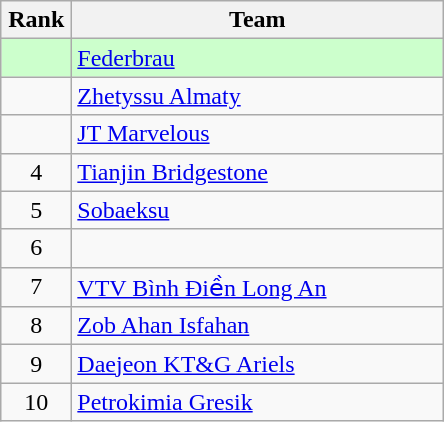<table class="wikitable" style="text-align: center;">
<tr>
<th width=40>Rank</th>
<th width=240>Team</th>
</tr>
<tr bgcolor=#CCFFCC>
<td></td>
<td style="text-align:left;"> <a href='#'>Federbrau</a></td>
</tr>
<tr align=center>
<td></td>
<td style="text-align:left;"> <a href='#'>Zhetyssu Almaty</a></td>
</tr>
<tr align=center>
<td></td>
<td style="text-align:left;"> <a href='#'>JT Marvelous</a></td>
</tr>
<tr align=center>
<td>4</td>
<td style="text-align:left;"> <a href='#'>Tianjin Bridgestone</a></td>
</tr>
<tr align=center>
<td>5</td>
<td style="text-align:left;"> <a href='#'>Sobaeksu</a></td>
</tr>
<tr align=center>
<td>6</td>
<td style="text-align:left;"></td>
</tr>
<tr align=center>
<td>7</td>
<td style="text-align:left;"> <a href='#'>VTV Bình Điền Long An</a></td>
</tr>
<tr align=center>
<td>8</td>
<td style="text-align:left;"> <a href='#'>Zob Ahan Isfahan</a></td>
</tr>
<tr align=center>
<td>9</td>
<td style="text-align:left;"> <a href='#'>Daejeon KT&G Ariels</a></td>
</tr>
<tr align=center>
<td>10</td>
<td style="text-align:left;"> <a href='#'>Petrokimia Gresik</a></td>
</tr>
</table>
